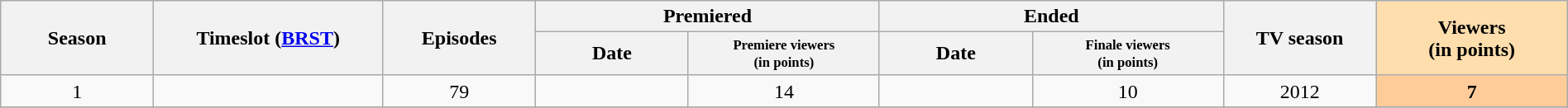<table class="wikitable" style="text-align:center; width:100%;">
<tr>
<th style="width:08%;" rowspan=2>Season</th>
<th style="width:12%;" rowspan=2>Timeslot (<a href='#'>BRST</a>)</th>
<th style="width:08%;" rowspan=2>Episodes</th>
<th colspan=2>Premiered</th>
<th colspan=2>Ended</th>
<th style="width:08%;" rowspan=2>TV season</th>
<th style="width:10%; background:#ffdead;" rowspan="2">Viewers<br>(in points)</th>
</tr>
<tr>
<th style="width:8%;">Date</th>
<th span style="width:10%; font-size:smaller; line-height:100%;"><small>Premiere viewers<br>(in points)</small></th>
<th style="width:8%;">Date</th>
<th span style="width:10%; font-size:smaller; line-height:100%;"><small>Finale viewers<br>(in points)</small></th>
</tr>
<tr>
<td>1</td>
<td></td>
<td>79</td>
<td></td>
<td>14</td>
<td></td>
<td>10</td>
<td>2012</td>
<td style="background:#fc9;"><strong>7</strong></td>
</tr>
<tr>
</tr>
</table>
